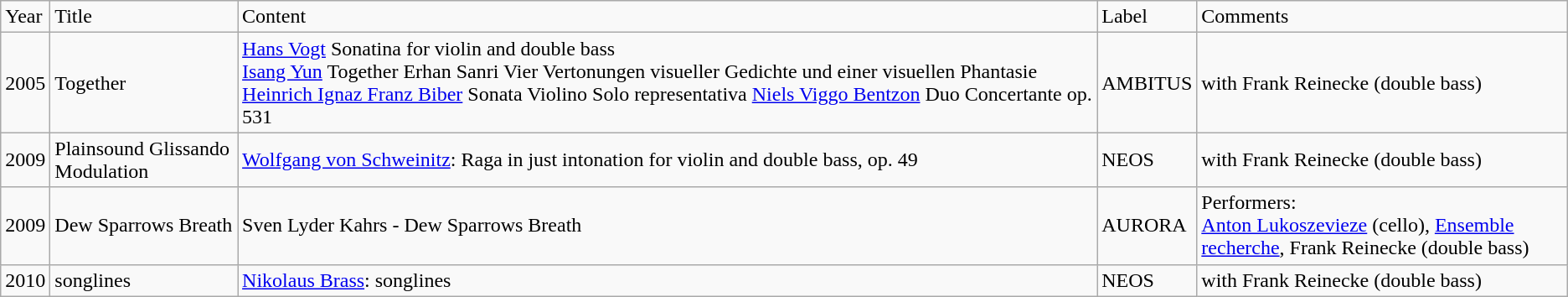<table style="margin-bottom: 10px;" class="wikitable">
<tr>
<td>Year</td>
<td>Title</td>
<td>Content<br></td>
<td>Label</td>
<td>Comments</td>
</tr>
<tr>
<td>2005</td>
<td>Together</td>
<td><a href='#'>Hans Vogt</a> Sonatina for violin and double bass<br><a href='#'>Isang Yun</a> Together
Erhan Sanri Vier Vertonungen visueller Gedichte und einer visuellen Phantasie
<a href='#'>Heinrich Ignaz Franz Biber</a> Sonata Violino Solo representativa
<a href='#'>Niels Viggo Bentzon</a> Duo Concertante op. 531</td>
<td>AMBITUS</td>
<td>with Frank Reinecke (double bass)</td>
</tr>
<tr>
<td>2009</td>
<td>Plainsound Glissando Modulation</td>
<td><a href='#'>Wolfgang von Schweinitz</a>: Raga in just intonation for violin and double bass, op. 49</td>
<td>NEOS</td>
<td>with Frank Reinecke (double bass)</td>
</tr>
<tr>
<td>2009</td>
<td>Dew Sparrows Breath</td>
<td>Sven Lyder Kahrs - Dew Sparrows Breath</td>
<td>AURORA</td>
<td>Performers:<br><a href='#'>Anton Lukoszevieze</a> (cello), <a href='#'>Ensemble recherche</a>, Frank Reinecke (double bass)</td>
</tr>
<tr>
<td>2010</td>
<td>songlines</td>
<td><a href='#'>Nikolaus Brass</a>: songlines</td>
<td>NEOS</td>
<td>with Frank Reinecke (double bass)</td>
</tr>
</table>
